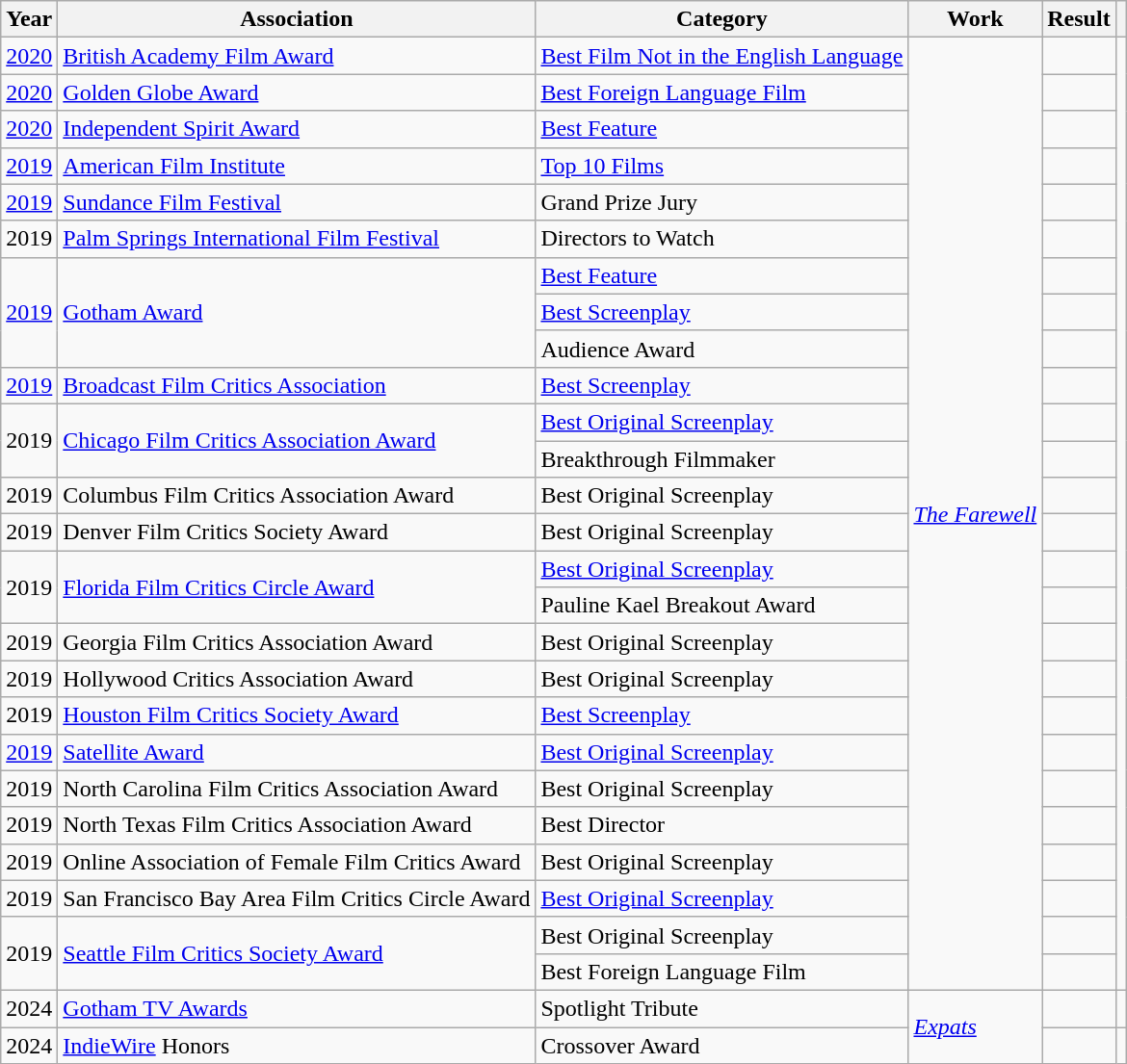<table class="wikitable sortable">
<tr>
<th>Year</th>
<th>Association</th>
<th>Category</th>
<th>Work</th>
<th>Result</th>
<th class="unsortable"></th>
</tr>
<tr>
<td><a href='#'>2020</a></td>
<td><a href='#'>British Academy Film Award</a></td>
<td><a href='#'>Best Film Not in the English Language</a></td>
<td rowspan=26><em><a href='#'>The Farewell</a></em></td>
<td></td>
<td rowspan=26></td>
</tr>
<tr>
<td><a href='#'>2020</a></td>
<td><a href='#'>Golden Globe Award</a></td>
<td><a href='#'>Best Foreign Language Film</a></td>
<td></td>
</tr>
<tr>
<td><a href='#'>2020</a></td>
<td><a href='#'>Independent Spirit Award</a></td>
<td><a href='#'>Best Feature</a></td>
<td></td>
</tr>
<tr>
<td><a href='#'>2019</a></td>
<td><a href='#'>American Film Institute</a></td>
<td><a href='#'>Top 10 Films</a></td>
<td></td>
</tr>
<tr>
<td><a href='#'>2019</a></td>
<td><a href='#'>Sundance Film Festival</a></td>
<td>Grand Prize Jury</td>
<td></td>
</tr>
<tr>
<td>2019</td>
<td><a href='#'>Palm Springs International Film Festival</a></td>
<td>Directors to Watch</td>
<td></td>
</tr>
<tr>
<td rowspan=3><a href='#'>2019</a></td>
<td rowspan=3><a href='#'>Gotham Award</a></td>
<td><a href='#'>Best Feature</a></td>
<td></td>
</tr>
<tr>
<td><a href='#'>Best Screenplay</a></td>
<td></td>
</tr>
<tr>
<td>Audience Award</td>
<td></td>
</tr>
<tr>
<td><a href='#'>2019</a></td>
<td><a href='#'>Broadcast Film Critics Association</a></td>
<td><a href='#'>Best Screenplay</a></td>
<td></td>
</tr>
<tr>
<td rowspan=2>2019</td>
<td rowspan=2><a href='#'>Chicago Film Critics Association Award</a></td>
<td><a href='#'>Best Original Screenplay</a></td>
<td></td>
</tr>
<tr>
<td>Breakthrough Filmmaker</td>
<td></td>
</tr>
<tr>
<td>2019</td>
<td>Columbus Film Critics Association Award</td>
<td>Best Original Screenplay</td>
<td></td>
</tr>
<tr>
<td>2019</td>
<td>Denver Film Critics Society Award</td>
<td>Best Original Screenplay</td>
<td></td>
</tr>
<tr>
<td rowspan=2>2019</td>
<td rowspan=2><a href='#'>Florida Film Critics Circle Award</a></td>
<td><a href='#'>Best Original Screenplay</a></td>
<td></td>
</tr>
<tr>
<td>Pauline Kael Breakout Award</td>
<td></td>
</tr>
<tr>
<td>2019</td>
<td>Georgia Film Critics Association Award</td>
<td>Best Original Screenplay</td>
<td></td>
</tr>
<tr>
<td>2019</td>
<td>Hollywood Critics Association Award</td>
<td>Best Original Screenplay</td>
<td></td>
</tr>
<tr>
<td>2019</td>
<td><a href='#'>Houston Film Critics Society Award</a></td>
<td><a href='#'>Best Screenplay</a></td>
<td></td>
</tr>
<tr>
<td><a href='#'>2019</a></td>
<td><a href='#'>Satellite Award</a></td>
<td><a href='#'>Best Original Screenplay</a></td>
<td></td>
</tr>
<tr>
<td>2019</td>
<td>North Carolina Film Critics Association Award</td>
<td>Best Original Screenplay</td>
<td></td>
</tr>
<tr>
<td>2019</td>
<td>North Texas Film Critics Association Award</td>
<td>Best Director</td>
<td></td>
</tr>
<tr>
<td>2019</td>
<td>Online Association of Female Film Critics Award</td>
<td>Best Original Screenplay</td>
<td></td>
</tr>
<tr>
<td>2019</td>
<td>San Francisco Bay Area Film Critics Circle Award</td>
<td><a href='#'>Best Original Screenplay</a></td>
<td></td>
</tr>
<tr>
<td rowspan=2>2019</td>
<td rowspan=2><a href='#'>Seattle Film Critics Society Award</a></td>
<td>Best Original Screenplay</td>
<td></td>
</tr>
<tr>
<td>Best Foreign Language Film</td>
<td></td>
</tr>
<tr>
<td>2024</td>
<td><a href='#'>Gotham TV Awards</a></td>
<td>Spotlight Tribute</td>
<td rowspan=2><em><a href='#'>Expats</a></em></td>
<td></td>
<td></td>
</tr>
<tr>
<td>2024</td>
<td><a href='#'>IndieWire</a> Honors</td>
<td>Crossover Award</td>
<td></td>
<td></td>
</tr>
</table>
